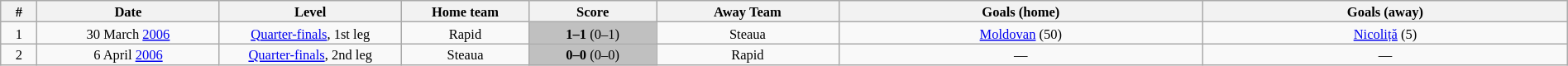<table class="wikitable" style="width:100%; margin:0 left; font-size: 11px">
<tr>
<th width=2%>#</th>
<th class="unsortable" width=10%>Date</th>
<th width=10%>Level</th>
<th width=7%>Home team</th>
<th width=7%>Score</th>
<th width=10%>Away Team</th>
<th width=20%>Goals (home)</th>
<th width=20%>Goals (away)</th>
</tr>
<tr style="text-align:center;">
<td>1</td>
<td>30 March <a href='#'>2006</a></td>
<td><a href='#'>Quarter-finals</a>, 1st leg</td>
<td>Rapid</td>
<td bgcolor="#c0c0c0"><strong>1–1</strong> (0–1)</td>
<td>Steaua</td>
<td><a href='#'>Moldovan</a> (50)</td>
<td><a href='#'>Nicoliță</a> (5)</td>
</tr>
<tr style="text-align:center;">
<td>2</td>
<td>6 April <a href='#'>2006</a></td>
<td><a href='#'>Quarter-finals</a>, 2nd leg</td>
<td>Steaua</td>
<td bgcolor="#c0c0c0"><strong>0–0</strong> (0–0)</td>
<td>Rapid</td>
<td>—</td>
<td>—</td>
</tr>
</table>
